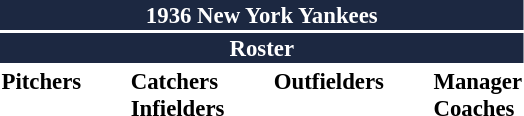<table class="toccolours" style="font-size: 95%;">
<tr>
<th colspan="10" style="background-color: #1c2841; color: white; text-align: center;">1936 New York Yankees</th>
</tr>
<tr>
<td colspan="10" style="background-color: #1c2841; color: white; text-align: center;"><strong>Roster</strong></td>
</tr>
<tr>
<td valign="top"><strong>Pitchers</strong><br>









</td>
<td width="25px"></td>
<td valign="top"><strong>Catchers</strong><br>


<strong>Infielders</strong>





</td>
<td width="25px"></td>
<td valign="top"><strong>Outfielders</strong><br>






</td>
<td width="25px"></td>
<td valign="top"><strong>Manager</strong><br>
<strong>Coaches</strong>


</td>
</tr>
</table>
